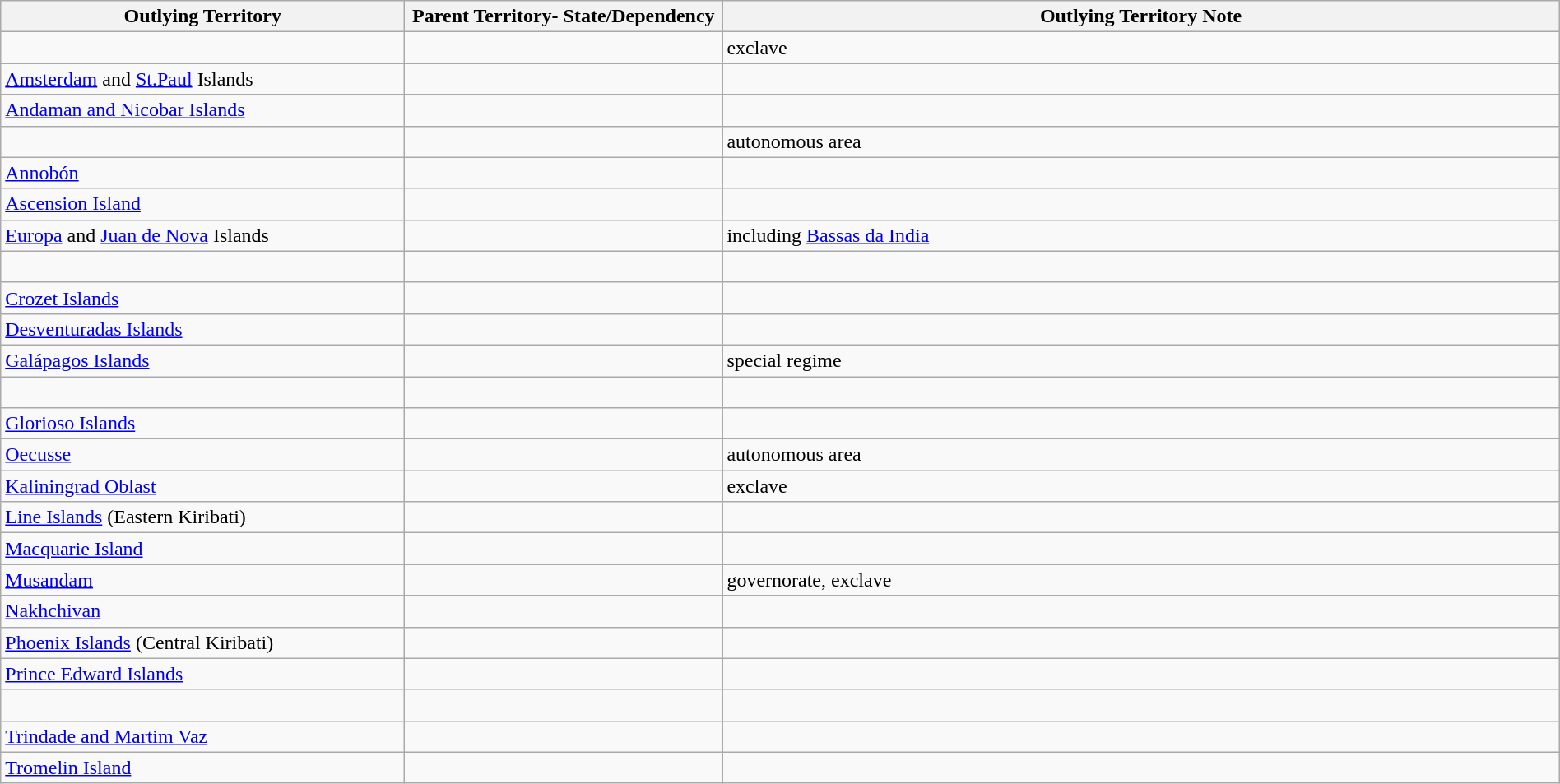<table width="100%" class="wikitable sortable">
<tr>
<th width="320px">Outlying Territory</th>
<th width="250px">Parent Territory- State/Dependency</th>
<th>Outlying Territory Note</th>
</tr>
<tr>
<td><br></td>
<td></td>
<td>exclave</td>
</tr>
<tr>
<td> <a href='#'>Amsterdam</a> and <a href='#'>St.Paul</a> Islands <br></td>
<td></td>
<td></td>
</tr>
<tr>
<td> <a href='#'>Andaman and Nicobar Islands</a><br></td>
<td></td>
<td></td>
</tr>
<tr>
<td> <br></td>
<td></td>
<td>autonomous area</td>
</tr>
<tr>
<td> <a href='#'>Annobón</a> <br></td>
<td></td>
<td></td>
</tr>
<tr>
<td> <a href='#'>Ascension Island</a><br></td>
<td></td>
<td></td>
</tr>
<tr>
<td> <a href='#'>Europa</a> and <a href='#'>Juan de Nova</a> Islands <br></td>
<td></td>
<td>including <a href='#'>Bassas da India</a></td>
</tr>
<tr>
<td> <br></td>
<td></td>
<td></td>
</tr>
<tr>
<td> <a href='#'>Crozet Islands</a><br></td>
<td></td>
<td></td>
</tr>
<tr>
<td> <a href='#'>Desventuradas Islands</a><br></td>
<td></td>
<td></td>
</tr>
<tr>
<td> <a href='#'>Galápagos Islands</a><br></td>
<td></td>
<td>special regime</td>
</tr>
<tr>
<td><br></td>
<td></td>
<td></td>
</tr>
<tr>
<td> <a href='#'>Glorioso Islands</a><br></td>
<td></td>
<td></td>
</tr>
<tr>
<td> <a href='#'>Oecusse</a><br></td>
<td></td>
<td>autonomous area</td>
</tr>
<tr>
<td> <a href='#'>Kaliningrad Oblast</a><br></td>
<td></td>
<td>exclave</td>
</tr>
<tr>
<td> <a href='#'>Line Islands</a> (Eastern Kiribati)<br></td>
<td></td>
<td></td>
</tr>
<tr>
<td> <a href='#'>Macquarie Island</a><br></td>
<td></td>
<td></td>
</tr>
<tr>
<td> <a href='#'>Musandam</a><br></td>
<td></td>
<td>governorate, exclave</td>
</tr>
<tr>
<td> <a href='#'>Nakhchivan</a><br></td>
<td></td>
<td></td>
</tr>
<tr>
<td> <a href='#'>Phoenix Islands</a> (Central Kiribati) <br></td>
<td></td>
<td></td>
</tr>
<tr>
<td> <a href='#'>Prince Edward Islands</a><br></td>
<td></td>
<td></td>
</tr>
<tr>
<td><br></td>
<td></td>
<td></td>
</tr>
<tr>
<td> <a href='#'>Trindade and Martim Vaz</a> <br></td>
<td></td>
<td></td>
</tr>
<tr>
<td> <a href='#'>Tromelin Island</a> <br></td>
<td></td>
<td></td>
</tr>
</table>
